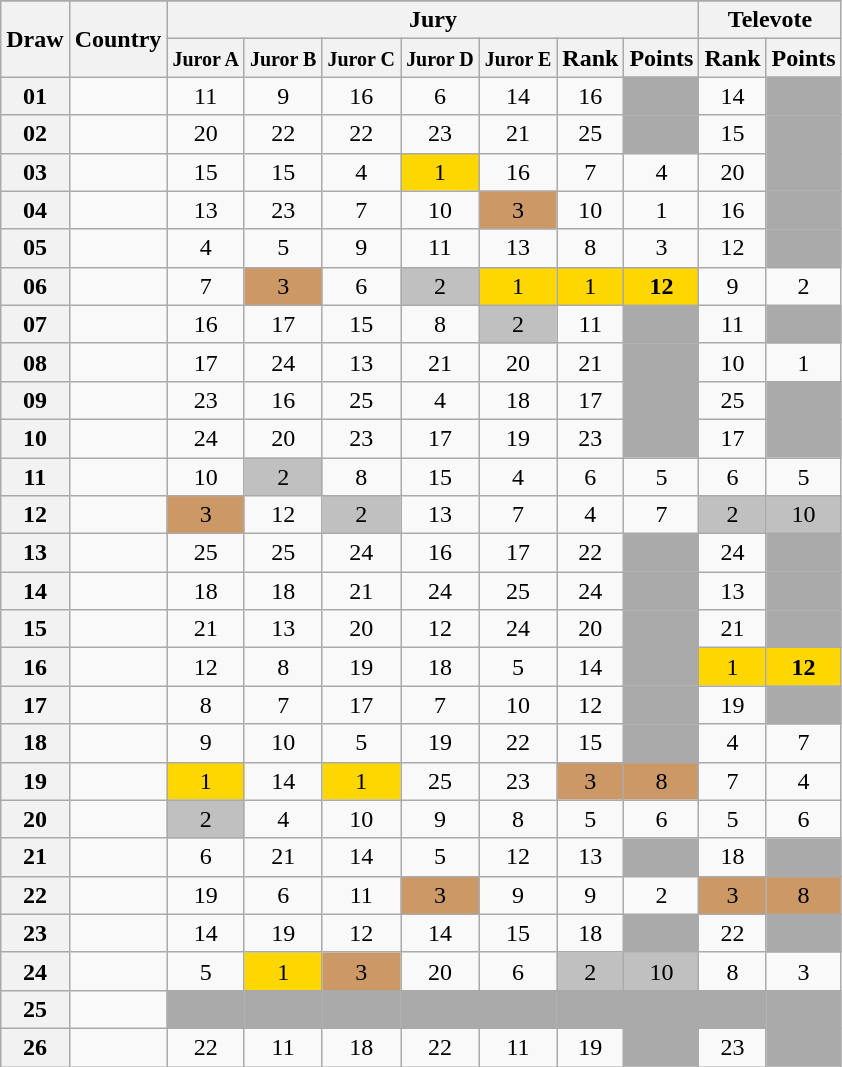<table class="sortable wikitable collapsible plainrowheaders" style="text-align:center;">
<tr>
</tr>
<tr>
<th scope="col" rowspan="2">Draw</th>
<th scope="col" rowspan="2">Country</th>
<th scope="col" colspan="7">Jury</th>
<th scope="col" colspan="2">Televote</th>
</tr>
<tr>
<th scope="col"><small>Juror A</small></th>
<th scope="col"><small>Juror B</small></th>
<th scope="col"><small>Juror C</small></th>
<th scope="col"><small>Juror D</small></th>
<th scope="col"><small>Juror E</small></th>
<th scope="col">Rank</th>
<th scope="col">Points</th>
<th scope="col">Rank</th>
<th scope="col">Points</th>
</tr>
<tr>
<th scope="row" style="text-align:center;">01</th>
<td style="text-align:left;"></td>
<td>11</td>
<td>9</td>
<td>16</td>
<td>6</td>
<td>14</td>
<td>16</td>
<td style="background:#AAAAAA;"></td>
<td>14</td>
<td style="background:#AAAAAA;"></td>
</tr>
<tr>
<th scope="row" style="text-align:center;">02</th>
<td style="text-align:left;"></td>
<td>20</td>
<td>22</td>
<td>22</td>
<td>23</td>
<td>21</td>
<td>25</td>
<td style="background:#AAAAAA;"></td>
<td>15</td>
<td style="background:#AAAAAA;"></td>
</tr>
<tr>
<th scope="row" style="text-align:center;">03</th>
<td style="text-align:left;"></td>
<td>15</td>
<td>15</td>
<td>4</td>
<td style="background:gold;">1</td>
<td>16</td>
<td>7</td>
<td>4</td>
<td>20</td>
<td style="background:#AAAAAA;"></td>
</tr>
<tr>
<th scope="row" style="text-align:center;">04</th>
<td style="text-align:left;"></td>
<td>13</td>
<td>23</td>
<td>7</td>
<td>10</td>
<td style="background:#CC9966;">3</td>
<td>10</td>
<td>1</td>
<td>16</td>
<td style="background:#AAAAAA;"></td>
</tr>
<tr>
<th scope="row" style="text-align:center;">05</th>
<td style="text-align:left;"></td>
<td>4</td>
<td>5</td>
<td>9</td>
<td>11</td>
<td>13</td>
<td>8</td>
<td>3</td>
<td>12</td>
<td style="background:#AAAAAA;"></td>
</tr>
<tr>
<th scope="row" style="text-align:center;">06</th>
<td style="text-align:left;"></td>
<td>7</td>
<td style="background:#CC9966;">3</td>
<td>6</td>
<td style="background:silver;">2</td>
<td style="background:gold;">1</td>
<td style="background:gold;">1</td>
<td style="background:gold;"><strong>12</strong></td>
<td>9</td>
<td>2</td>
</tr>
<tr>
<th scope="row" style="text-align:center;">07</th>
<td style="text-align:left;"></td>
<td>16</td>
<td>17</td>
<td>15</td>
<td>8</td>
<td style="background:silver;">2</td>
<td>11</td>
<td style="background:#AAAAAA;"></td>
<td>11</td>
<td style="background:#AAAAAA;"></td>
</tr>
<tr>
<th scope="row" style="text-align:center;">08</th>
<td style="text-align:left;"></td>
<td>17</td>
<td>24</td>
<td>13</td>
<td>21</td>
<td>20</td>
<td>21</td>
<td style="background:#AAAAAA;"></td>
<td>10</td>
<td>1</td>
</tr>
<tr>
<th scope="row" style="text-align:center;">09</th>
<td style="text-align:left;"></td>
<td>23</td>
<td>16</td>
<td>25</td>
<td>4</td>
<td>18</td>
<td>17</td>
<td style="background:#AAAAAA;"></td>
<td>25</td>
<td style="background:#AAAAAA;"></td>
</tr>
<tr>
<th scope="row" style="text-align:center;">10</th>
<td style="text-align:left;"></td>
<td>24</td>
<td>20</td>
<td>23</td>
<td>17</td>
<td>19</td>
<td>23</td>
<td style="background:#AAAAAA;"></td>
<td>17</td>
<td style="background:#AAAAAA;"></td>
</tr>
<tr>
<th scope="row" style="text-align:center;">11</th>
<td style="text-align:left;"></td>
<td>10</td>
<td style="background:silver;">2</td>
<td>8</td>
<td>15</td>
<td>4</td>
<td>6</td>
<td>5</td>
<td>6</td>
<td>5</td>
</tr>
<tr>
<th scope="row" style="text-align:center;">12</th>
<td style="text-align:left;"></td>
<td style="background:#CC9966;">3</td>
<td>12</td>
<td style="background:silver;">2</td>
<td>13</td>
<td>7</td>
<td>4</td>
<td>7</td>
<td style="background:silver;">2</td>
<td style="background:silver;">10</td>
</tr>
<tr>
<th scope="row" style="text-align:center;">13</th>
<td style="text-align:left;"></td>
<td>25</td>
<td>25</td>
<td>24</td>
<td>16</td>
<td>17</td>
<td>22</td>
<td style="background:#AAAAAA;"></td>
<td>24</td>
<td style="background:#AAAAAA;"></td>
</tr>
<tr>
<th scope="row" style="text-align:center;">14</th>
<td style="text-align:left;"></td>
<td>18</td>
<td>18</td>
<td>21</td>
<td>24</td>
<td>25</td>
<td>24</td>
<td style="background:#AAAAAA;"></td>
<td>13</td>
<td style="background:#AAAAAA;"></td>
</tr>
<tr>
<th scope="row" style="text-align:center;">15</th>
<td style="text-align:left;"></td>
<td>21</td>
<td>13</td>
<td>20</td>
<td>12</td>
<td>24</td>
<td>20</td>
<td style="background:#AAAAAA;"></td>
<td>21</td>
<td style="background:#AAAAAA;"></td>
</tr>
<tr>
<th scope="row" style="text-align:center;">16</th>
<td style="text-align:left;"></td>
<td>12</td>
<td>8</td>
<td>19</td>
<td>18</td>
<td>5</td>
<td>14</td>
<td style="background:#AAAAAA;"></td>
<td style="background:gold;">1</td>
<td style="background:gold;"><strong>12</strong></td>
</tr>
<tr>
<th scope="row" style="text-align:center;">17</th>
<td style="text-align:left;"></td>
<td>8</td>
<td>7</td>
<td>17</td>
<td>7</td>
<td>10</td>
<td>12</td>
<td style="background:#AAAAAA;"></td>
<td>19</td>
<td style="background:#AAAAAA;"></td>
</tr>
<tr>
<th scope="row" style="text-align:center;">18</th>
<td style="text-align:left;"></td>
<td>9</td>
<td>10</td>
<td>5</td>
<td>19</td>
<td>22</td>
<td>15</td>
<td style="background:#AAAAAA;"></td>
<td>4</td>
<td>7</td>
</tr>
<tr>
<th scope="row" style="text-align:center;">19</th>
<td style="text-align:left;"></td>
<td style="background:gold;">1</td>
<td>14</td>
<td style="background:gold;">1</td>
<td>25</td>
<td>23</td>
<td style="background:#CC9966;">3</td>
<td style="background:#CC9966;">8</td>
<td>7</td>
<td>4</td>
</tr>
<tr>
<th scope="row" style="text-align:center;">20</th>
<td style="text-align:left;"></td>
<td style="background:silver;">2</td>
<td>4</td>
<td>10</td>
<td>9</td>
<td>8</td>
<td>5</td>
<td>6</td>
<td>5</td>
<td>6</td>
</tr>
<tr>
<th scope="row" style="text-align:center;">21</th>
<td style="text-align:left;"></td>
<td>6</td>
<td>21</td>
<td>14</td>
<td>5</td>
<td>12</td>
<td>13</td>
<td style="background:#AAAAAA;"></td>
<td>18</td>
<td style="background:#AAAAAA;"></td>
</tr>
<tr>
<th scope="row" style="text-align:center;">22</th>
<td style="text-align:left;"></td>
<td>19</td>
<td>6</td>
<td>11</td>
<td style="background:#CC9966;">3</td>
<td>9</td>
<td>9</td>
<td>2</td>
<td style="background:#CC9966;">3</td>
<td style="background:#CC9966;">8</td>
</tr>
<tr>
<th scope="row" style="text-align:center;">23</th>
<td style="text-align:left;"></td>
<td>14</td>
<td>19</td>
<td>12</td>
<td>14</td>
<td>15</td>
<td>18</td>
<td style="background:#AAAAAA;"></td>
<td>22</td>
<td style="background:#AAAAAA;"></td>
</tr>
<tr>
<th scope="row" style="text-align:center;">24</th>
<td style="text-align:left;"></td>
<td>5</td>
<td style="background:gold;">1</td>
<td style="background:#CC9966;">3</td>
<td>20</td>
<td>6</td>
<td style="background:silver;">2</td>
<td style="background:silver;">10</td>
<td>8</td>
<td>3</td>
</tr>
<tr class="sortbottom">
<th scope="row" style="text-align:center;">25</th>
<td style="text-align:left;"></td>
<td style="background:#AAAAAA;"></td>
<td style="background:#AAAAAA;"></td>
<td style="background:#AAAAAA;"></td>
<td style="background:#AAAAAA;"></td>
<td style="background:#AAAAAA;"></td>
<td style="background:#AAAAAA;"></td>
<td style="background:#AAAAAA;"></td>
<td style="background:#AAAAAA;"></td>
<td style="background:#AAAAAA;"></td>
</tr>
<tr>
<th scope="row" style="text-align:center;">26</th>
<td style="text-align:left;"></td>
<td>22</td>
<td>11</td>
<td>18</td>
<td>22</td>
<td>11</td>
<td>19</td>
<td style="background:#AAAAAA;"></td>
<td>23</td>
<td style="background:#AAAAAA;"></td>
</tr>
</table>
